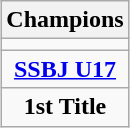<table class="wikitable" style="text-align: center; margin: 0 auto;">
<tr>
<th>Champions</th>
</tr>
<tr>
<td></td>
</tr>
<tr>
<td><strong><a href='#'>SSBJ U17</a></strong></td>
</tr>
<tr>
<td><strong>1st Title</strong></td>
</tr>
</table>
